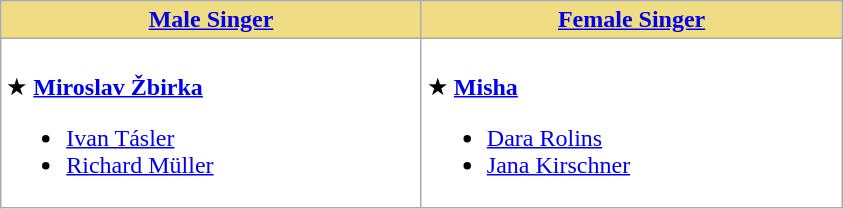<table class=wikitable style="background:white">
<tr>
<th style=background:#F0DC82 width=273><a href='#'>Male Singer</a></th>
<th style=background:#F0DC82 width=273><a href='#'>Female Singer</a></th>
</tr>
<tr>
<td scope=row valign=top><br>★ <strong><a href='#'>Miroslav Žbirka</a></strong><ul><li><a href='#'>Ivan Tásler</a></li><li><a href='#'>Richard Müller</a></li></ul></td>
<td scope=row valign=top><br>★ <strong><a href='#'>Misha</a></strong><ul><li><a href='#'>Dara Rolins</a></li><li><a href='#'>Jana Kirschner</a></li></ul></td>
</tr>
</table>
